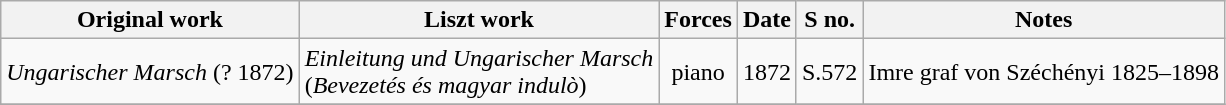<table class="wikitable">
<tr>
<th>Original work</th>
<th>Liszt work</th>
<th>Forces</th>
<th>Date</th>
<th>S no.</th>
<th>Notes</th>
</tr>
<tr>
<td><em>Ungarischer Marsch</em> (? 1872)</td>
<td><em>Einleitung und Ungarischer Marsch</em> <br>(<em>Bevezetés és magyar indulò</em>)</td>
<td style="text-align: center">piano</td>
<td>1872</td>
<td>S.572</td>
<td>Imre graf von Széchényi 1825–1898</td>
</tr>
<tr>
</tr>
</table>
